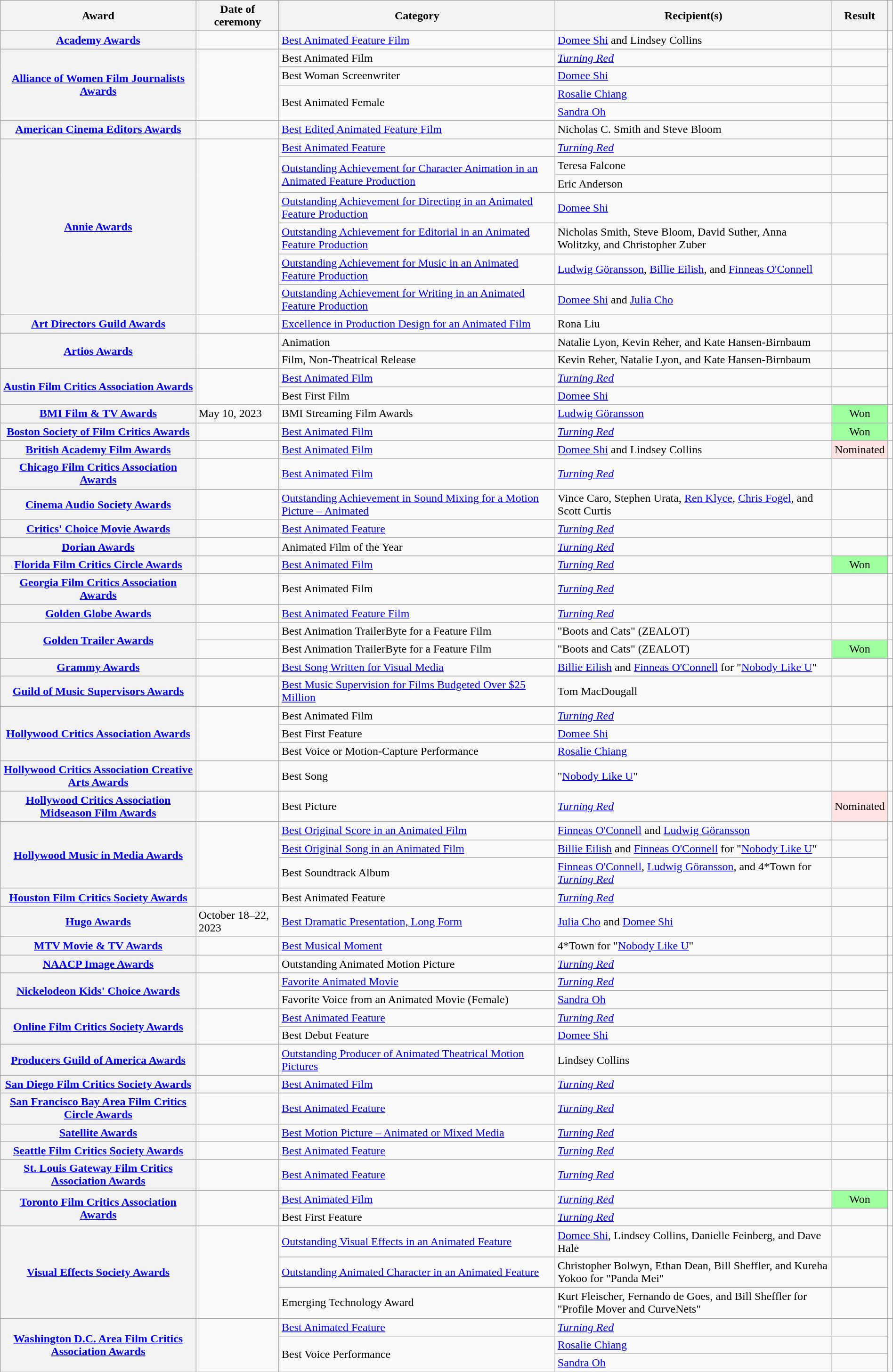<table class="wikitable sortable plainrowheaders" style="width: 100%;">
<tr>
<th scope="col">Award</th>
<th scope="col">Date of ceremony</th>
<th scope="col">Category</th>
<th scope="col">Recipient(s)</th>
<th scope="col">Result</th>
<th scope="col" class="unsortable"></th>
</tr>
<tr>
<th scope="row"><a href='#'>Academy Awards</a></th>
<td><a href='#'></a></td>
<td><a href='#'>Best Animated Feature Film</a></td>
<td data-sort-value="Shi, Domee and Collins, Lindsey"><a href='#'>Domee Shi</a> and Lindsey Collins</td>
<td></td>
<td align="center"></td>
</tr>
<tr>
<th rowspan="4" scope="rowgroup"><a href='#'>Alliance of Women Film Journalists Awards</a></th>
<td rowspan="4"></td>
<td>Best Animated Film</td>
<td><em><a href='#'>Turning Red</a></em></td>
<td></td>
<td rowspan="4" align="center"><br></td>
</tr>
<tr>
<td>Best Woman Screenwriter</td>
<td data-sort-value="Shi, Domee"><a href='#'>Domee Shi</a></td>
<td></td>
</tr>
<tr>
<td rowspan="2">Best Animated Female</td>
<td data-sort-value="Chiang, Rosalie"><a href='#'>Rosalie Chiang</a></td>
<td></td>
</tr>
<tr>
<td data-sort-value="Oh, Sandra"><a href='#'>Sandra Oh</a></td>
<td></td>
</tr>
<tr>
<th scope="row"><a href='#'>American Cinema Editors Awards</a></th>
<td><a href='#'></a></td>
<td><a href='#'>Best Edited Animated Feature Film</a></td>
<td data-sort-value="Smith, Nicholas C. and Bloom, Steve">Nicholas C. Smith and Steve Bloom</td>
<td></td>
<td align="center"></td>
</tr>
<tr>
<th rowspan="7" scope="rowgroup"><a href='#'>Annie Awards</a></th>
<td rowspan="7"><a href='#'></a></td>
<td><a href='#'>Best Animated Feature</a></td>
<td><em><a href='#'>Turning Red</a></em></td>
<td></td>
<td rowspan="7" align="center"></td>
</tr>
<tr>
<td rowspan="2"><a href='#'>Outstanding Achievement for Character Animation in an Animated Feature Production</a></td>
<td data-sort-value="Falcone, Teresa">Teresa Falcone</td>
<td></td>
</tr>
<tr>
<td data-sort-value="Anderson, Eric">Eric Anderson</td>
<td></td>
</tr>
<tr>
<td><a href='#'>Outstanding Achievement for Directing in an Animated Feature Production</a></td>
<td data-sort-value="Shi, Domee"><a href='#'>Domee Shi</a></td>
<td></td>
</tr>
<tr>
<td><a href='#'>Outstanding Achievement for Editorial in an Animated Feature Production</a></td>
<td data-sort-value="Smith, Nicholas; Bloom, Steve; Suther, David; Wolitzky, Anna; and Zuber, Christopher">Nicholas Smith, Steve Bloom, David Suther, Anna Wolitzky, and Christopher Zuber</td>
<td></td>
</tr>
<tr>
<td><a href='#'>Outstanding Achievement for Music in an Animated Feature Production</a></td>
<td data-sort-value="Göransson, Ludwig; Eilish, Billie; and O'Connell, Finneas"><a href='#'>Ludwig Göransson</a>, <a href='#'>Billie Eilish</a>, and <a href='#'>Finneas O'Connell</a></td>
<td></td>
</tr>
<tr>
<td><a href='#'>Outstanding Achievement for Writing in an Animated Feature Production</a></td>
<td data-sort-value="Shi, Domee and Cho, Julia"><a href='#'>Domee Shi</a> and <a href='#'>Julia Cho</a></td>
<td></td>
</tr>
<tr>
<th scope="row"><a href='#'>Art Directors Guild Awards</a></th>
<td><a href='#'></a></td>
<td><a href='#'>Excellence in Production Design for an Animated Film</a></td>
<td data-sort-value="Liu, Rona">Rona Liu</td>
<td></td>
<td align="center"></td>
</tr>
<tr>
<th scope="rowgroup" rowspan="2"><a href='#'>Artios Awards</a></th>
<td rowspan="2"><a href='#'></a></td>
<td>Animation</td>
<td data-sort-value="Lyon, Natalie; Reher, Kevin; and Hansen-Birnbaum, Kate">Natalie Lyon, Kevin Reher, and Kate Hansen-Birnbaum</td>
<td></td>
<td style="text-align:center;" rowspan="2"><br></td>
</tr>
<tr>
<td>Film, Non-Theatrical Release</td>
<td data-sort-value="Reher, Kevin; Lyon, Natalie; and Hansen-Birnbaum, Kate">Kevin Reher, Natalie Lyon, and Kate Hansen-Birnbaum</td>
<td></td>
</tr>
<tr>
<th scope="rowgroup" rowspan="2"><a href='#'>Austin Film Critics Association Awards</a></th>
<td rowspan="2"><a href='#'></a></td>
<td><a href='#'>Best Animated Film</a></td>
<td><em><a href='#'>Turning Red</a></em></td>
<td></td>
<td rowspan="2" style="text-align:center"><br></td>
</tr>
<tr>
<td>Best First Film</td>
<td data-sort-value="Shi, Domee"><a href='#'>Domee Shi</a></td>
<td></td>
</tr>
<tr>
<th scope="row"><a href='#'>BMI Film & TV Awards</a></th>
<td>May 10, 2023</td>
<td>BMI Streaming Film Awards</td>
<td data-sort-value="Göransson, Ludwig"><a href='#'>Ludwig Göransson</a></td>
<td style="background:#9EFF9E;color:#000;vertical-align:middle;text-align:center;" class="yes table-yes2 notheme">Won</td>
<td align="center"></td>
</tr>
<tr>
<th scope="row"><a href='#'>Boston Society of Film Critics Awards</a></th>
<td><a href='#'></a></td>
<td><a href='#'>Best Animated Film</a></td>
<td><em><a href='#'>Turning Red</a></em></td>
<td style="background:#9EFF9E;color:#000;vertical-align:middle;text-align:center;" class="yes table-yes2 notheme">Won</td>
<td align="center"></td>
</tr>
<tr>
<th scope="row"><a href='#'>British Academy Film Awards</a></th>
<td><a href='#'></a></td>
<td><a href='#'>Best Animated Film</a></td>
<td data-sort-value="Shi, Domee and Collins, Lindsey"><a href='#'>Domee Shi</a> and Lindsey Collins</td>
<td style="background: #FFE3E3; color: black; vertical-align: middle; text-align: center; " class="no table-no2 notheme">Nominated</td>
<td align="center"></td>
</tr>
<tr>
<th scope="row"><a href='#'>Chicago Film Critics Association Awards</a></th>
<td><a href='#'></a></td>
<td><a href='#'>Best Animated Film</a></td>
<td><em><a href='#'>Turning Red</a></em></td>
<td></td>
<td align="center"><br></td>
</tr>
<tr>
<th scope="row"><a href='#'>Cinema Audio Society Awards</a></th>
<td><a href='#'></a></td>
<td><a href='#'>Outstanding Achievement in Sound Mixing for a Motion Picture – Animated</a></td>
<td data-sort-value="Caro, Vince; Urata, Stephen; Klyce, Ren; Fogel, Chris; and Curtis, Scott">Vince Caro, Stephen Urata, <a href='#'>Ren Klyce</a>, <a href='#'>Chris Fogel</a>, and Scott Curtis</td>
<td></td>
<td align="center"></td>
</tr>
<tr>
<th scope="row"><a href='#'>Critics' Choice Movie Awards</a></th>
<td><a href='#'></a></td>
<td><a href='#'>Best Animated Feature</a></td>
<td><em><a href='#'>Turning Red</a></em></td>
<td></td>
<td align="center"></td>
</tr>
<tr>
<th scope="row"><a href='#'>Dorian Awards</a></th>
<td></td>
<td>Animated Film of the Year</td>
<td><em><a href='#'>Turning Red</a></em></td>
<td></td>
<td align="center"></td>
</tr>
<tr>
<th scope="row"><a href='#'>Florida Film Critics Circle Awards</a></th>
<td><a href='#'></a></td>
<td><a href='#'>Best Animated Film</a></td>
<td><em><a href='#'>Turning Red</a></em></td>
<td style="background:#9EFF9E;color:#000;vertical-align:middle;text-align:center;" class="yes table-yes2 notheme">Won</td>
<td style="text-align:center;"><br></td>
</tr>
<tr>
<th scope="row"><a href='#'>Georgia Film Critics Association Awards</a></th>
<td></td>
<td>Best Animated Film</td>
<td><em><a href='#'>Turning Red</a></em></td>
<td></td>
<td style="text-align:center;"><br></td>
</tr>
<tr>
<th scope="row"><a href='#'>Golden Globe Awards</a></th>
<td><a href='#'></a></td>
<td><a href='#'>Best Animated Feature Film</a></td>
<td><em><a href='#'>Turning Red</a></em></td>
<td></td>
<td style="text-align:center;"></td>
</tr>
<tr>
<th scope="rowgroup" rowspan="2"><a href='#'>Golden Trailer Awards</a></th>
<td></td>
<td>Best Animation TrailerByte for a Feature Film</td>
<td data-sort-value="Boots and Cats">"Boots and Cats" (ZEALOT)</td>
<td></td>
<td style="text-align:center;"><br></td>
</tr>
<tr>
<td></td>
<td>Best Animation TrailerByte for a Feature Film</td>
<td data-sort-value="Boots and Cats">"Boots and Cats" (ZEALOT)</td>
<td style="background:#9EFF9E;color:#000;vertical-align:middle;text-align:center;" class="yes table-yes2 notheme">Won</td>
<td style="text-align:center;"></td>
</tr>
<tr>
<th scope="row"><a href='#'>Grammy Awards</a></th>
<td><a href='#'></a></td>
<td><a href='#'>Best Song Written for Visual Media</a></td>
<td data-sort-value="Eilish, Billie and O'Connell, Finneas"><a href='#'>Billie Eilish</a> and <a href='#'>Finneas O'Connell</a> for "<a href='#'>Nobody Like U</a>"</td>
<td></td>
<td style="text-align:center;"></td>
</tr>
<tr>
<th scope="row"><a href='#'>Guild of Music Supervisors Awards</a></th>
<td></td>
<td><a href='#'>Best Music Supervision for Films Budgeted Over $25 Million</a></td>
<td data-sort-value="MacDougall, Tom">Tom MacDougall</td>
<td></td>
<td style="text-align:center;"></td>
</tr>
<tr>
<th scope="rowgroup" rowspan="3"><a href='#'>Hollywood Critics Association Awards</a></th>
<td rowspan="3"><a href='#'></a></td>
<td>Best Animated Film</td>
<td><em><a href='#'>Turning Red</a></em></td>
<td></td>
<td rowspan="3" style="text-align:center;"><br></td>
</tr>
<tr>
<td>Best First Feature</td>
<td data-sort-value="Shi, Domee"><a href='#'>Domee Shi</a></td>
<td></td>
</tr>
<tr>
<td>Best Voice or Motion-Capture Performance</td>
<td data-sort-value="Chiang, Rosalie"><a href='#'>Rosalie Chiang</a></td>
<td></td>
</tr>
<tr>
<th scope="row"><a href='#'>Hollywood Critics Association Creative Arts Awards</a></th>
<td><a href='#'></a></td>
<td>Best Song</td>
<td data-sort-value="Nobody Like U">"<a href='#'>Nobody Like U</a>"</td>
<td></td>
<td style="text-align:center;"><br></td>
</tr>
<tr>
<th scope="row"><a href='#'>Hollywood Critics Association Midseason Film Awards</a></th>
<td><a href='#'></a></td>
<td>Best Picture</td>
<td><em><a href='#'>Turning Red</a></em></td>
<td style="background: #FFE3E3; color: black; vertical-align: middle; text-align: center; " class="no table-no2 notheme">Nominated</td>
<td style="text-align:center;"><br></td>
</tr>
<tr>
<th rowspan="3" scope="rowgroup"><a href='#'>Hollywood Music in Media Awards</a></th>
<td rowspan="3"><a href='#'></a></td>
<td><a href='#'>Best Original Score in an Animated Film</a></td>
<td data-sort-value="O'Connell, Finneas and Göransson, Ludwig;"><a href='#'>Finneas O'Connell</a> and <a href='#'>Ludwig Göransson</a></td>
<td></td>
<td rowspan="3" align="center"></td>
</tr>
<tr>
<td><a href='#'>Best Original Song in an Animated Film</a></td>
<td data-sort-value="Eilish, Billie and O'Connell, Finneas"><a href='#'>Billie Eilish</a> and <a href='#'>Finneas O'Connell</a> for "<a href='#'>Nobody Like U</a>"</td>
<td></td>
</tr>
<tr>
<td>Best Soundtrack Album</td>
<td data-sort-value="O'Connell, Finneas; Göransson, Ludwig; and 4*Town"><a href='#'>Finneas O'Connell</a>, <a href='#'>Ludwig Göransson</a>, and 4*Town for <em><a href='#'>Turning Red</a></em></td>
<td></td>
</tr>
<tr>
<th scope="row"><a href='#'>Houston Film Critics Society Awards</a></th>
<td><a href='#'></a></td>
<td>Best Animated Feature</td>
<td><em><a href='#'>Turning Red</a></em></td>
<td></td>
<td style="text-align:center;"><br></td>
</tr>
<tr>
<th scope="row"><a href='#'>Hugo Awards</a></th>
<td>October 18–22, 2023</td>
<td><a href='#'>Best Dramatic Presentation, Long Form</a></td>
<td data-sort-value="Cho, Julia and Shi, Domee"><a href='#'>Julia Cho</a> and <a href='#'>Domee Shi</a></td>
<td></td>
<td style="text-align:center;"></td>
</tr>
<tr>
<th scope="row"><a href='#'>MTV Movie & TV Awards</a></th>
<td><a href='#'></a></td>
<td><a href='#'>Best Musical Moment</a></td>
<td>4*Town for "<a href='#'>Nobody Like U</a>"</td>
<td></td>
<td style="text-align:center;"></td>
</tr>
<tr>
<th scope="row"><a href='#'>NAACP Image Awards</a></th>
<td><a href='#'></a></td>
<td>Outstanding Animated Motion Picture</td>
<td><em><a href='#'>Turning Red</a></em></td>
<td></td>
<td style="text-align:center;"></td>
</tr>
<tr>
<th rowspan="2" scope="rowgroup"><a href='#'>Nickelodeon Kids' Choice Awards</a></th>
<td rowspan="2"><a href='#'></a></td>
<td><a href='#'>Favorite Animated Movie</a></td>
<td><em><a href='#'>Turning Red</a></em></td>
<td></td>
<td rowspan="2"style="text-align:center;"></td>
</tr>
<tr>
<td>Favorite Voice from an Animated Movie (Female)</td>
<td data-sort-value="Oh, Sandra"><a href='#'>Sandra Oh</a></td>
<td></td>
</tr>
<tr>
<th rowspan="2" scope="rowgroup"><a href='#'>Online Film Critics Society Awards</a></th>
<td rowspan="2"><a href='#'></a></td>
<td><a href='#'>Best Animated Feature</a></td>
<td><em><a href='#'>Turning Red</a></em></td>
<td></td>
<td align="center" rowspan="2"><br></td>
</tr>
<tr>
<td>Best Debut Feature</td>
<td data-sort-value="Shi, Domee"><a href='#'>Domee Shi</a></td>
<td></td>
</tr>
<tr>
<th scope="row"><a href='#'>Producers Guild of America Awards</a></th>
<td><a href='#'></a></td>
<td><a href='#'>Outstanding Producer of Animated Theatrical Motion Pictures</a></td>
<td data-sort-value="Collins, Lindsey">Lindsey Collins</td>
<td></td>
<td style="text-align:center;"><br></td>
</tr>
<tr>
<th scope="row"><a href='#'>San Diego Film Critics Society Awards</a></th>
<td><a href='#'></a></td>
<td><a href='#'>Best Animated Film</a></td>
<td><em><a href='#'>Turning Red</a></em></td>
<td></td>
<td style="text-align:center;"><br></td>
</tr>
<tr>
<th scope="row"><a href='#'>San Francisco Bay Area Film Critics Circle Awards</a></th>
<td><a href='#'></a></td>
<td><a href='#'>Best Animated Feature</a></td>
<td><em><a href='#'>Turning Red</a></em></td>
<td></td>
<td style="text-align:center;"><br></td>
</tr>
<tr>
<th scope="row"><a href='#'>Satellite Awards</a></th>
<td><a href='#'></a></td>
<td><a href='#'>Best Motion Picture – Animated or Mixed Media</a></td>
<td><em><a href='#'>Turning Red</a></em></td>
<td></td>
<td style="text-align:center;"><br></td>
</tr>
<tr>
<th scope="row"><a href='#'>Seattle Film Critics Society Awards</a></th>
<td><a href='#'></a></td>
<td><a href='#'>Best Animated Feature</a></td>
<td><em><a href='#'>Turning Red</a></em></td>
<td></td>
<td style="text-align:center;"><br></td>
</tr>
<tr>
<th scope="row"><a href='#'>St. Louis Gateway Film Critics Association Awards</a></th>
<td><a href='#'></a></td>
<td><a href='#'>Best Animated Feature</a></td>
<td><em><a href='#'>Turning Red</a></em></td>
<td></td>
<td align="center"></td>
</tr>
<tr>
<th rowspan="2" scope="rowgroup"><a href='#'>Toronto Film Critics Association Awards</a></th>
<td rowspan="2"><a href='#'></a></td>
<td><a href='#'>Best Animated Film</a></td>
<td><em><a href='#'>Turning Red</a></em></td>
<td style="background:#9EFF9E;color:#000;vertical-align:middle;text-align:center;" class="yes table-yes2 notheme">Won</td>
<td align="center" rowspan="2"></td>
</tr>
<tr>
<td>Best First Feature</td>
<td><em><a href='#'>Turning Red</a></em></td>
<td></td>
</tr>
<tr>
<th scope="rowgroup" rowspan="3"><a href='#'>Visual Effects Society Awards</a></th>
<td rowspan="3"><a href='#'></a></td>
<td><a href='#'>Outstanding Visual Effects in an Animated Feature</a></td>
<td data-sort-value="Shi, Domee; Collins, Lindsey; Feinberg, Danielle; and Hale, Dave"><a href='#'>Domee Shi</a>, Lindsey Collins, Danielle Feinberg, and Dave Hale</td>
<td></td>
<td rowspan="3" align="center"></td>
</tr>
<tr>
<td><a href='#'>Outstanding Animated Character in an Animated Feature</a></td>
<td data-sort-value="Bolwyn, Christopher; Dean, Ethan; Sheffler, Bill; and Yokoo, Kureha">Christopher Bolwyn, Ethan Dean, Bill Sheffler, and Kureha Yokoo for "Panda Mei"</td>
<td></td>
</tr>
<tr>
<td>Emerging Technology Award</td>
<td data-sort-value="Fleischer, Kurt; de Goes, Fernando; and Sheffler, Bill">Kurt Fleischer, Fernando de Goes, and Bill Sheffler for "Profile Mover and CurveNets"</td>
<td></td>
</tr>
<tr>
<th rowspan="3" scope="rowgroup"><a href='#'>Washington D.C. Area Film Critics Association Awards</a></th>
<td rowspan="3"><a href='#'></a></td>
<td><a href='#'>Best Animated Feature</a></td>
<td><em><a href='#'>Turning Red</a></em></td>
<td></td>
<td align="center" rowspan="3"></td>
</tr>
<tr>
<td rowspan="2">Best Voice Performance</td>
<td data-sort-value="Chiang, Rosalie"><a href='#'>Rosalie Chiang</a></td>
<td></td>
</tr>
<tr>
<td data-sort-value="Oh, Sandra"><a href='#'>Sandra Oh</a></td>
<td></td>
</tr>
</table>
